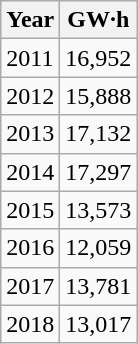<table class=wikitable>
<tr>
<th>Year</th>
<th>GW·h</th>
</tr>
<tr>
<td>2011</td>
<td>16,952</td>
</tr>
<tr>
<td>2012</td>
<td>15,888</td>
</tr>
<tr>
<td>2013</td>
<td>17,132</td>
</tr>
<tr>
<td>2014</td>
<td>17,297</td>
</tr>
<tr>
<td>2015</td>
<td>13,573</td>
</tr>
<tr>
<td>2016</td>
<td>12,059</td>
</tr>
<tr>
<td>2017</td>
<td>13,781</td>
</tr>
<tr>
<td>2018</td>
<td>13,017</td>
</tr>
</table>
